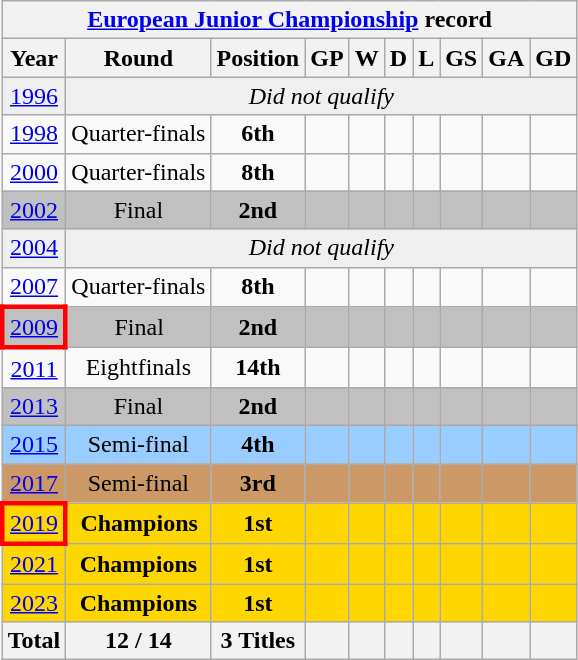<table class="wikitable" style="text-align: center;">
<tr>
<th colspan=10><a href='#'>European Junior Championship</a> record</th>
</tr>
<tr>
<th>Year</th>
<th>Round</th>
<th>Position</th>
<th>GP</th>
<th>W</th>
<th>D</th>
<th>L</th>
<th>GS</th>
<th>GA</th>
<th>GD</th>
</tr>
<tr bgcolor="efefef">
<td> <a href='#'>1996</a></td>
<td colspan=10><em>Did not qualify</em></td>
</tr>
<tr>
<td> <a href='#'>1998</a></td>
<td>Quarter-finals</td>
<td><strong>6th</strong></td>
<td></td>
<td></td>
<td></td>
<td></td>
<td></td>
<td></td>
<td></td>
</tr>
<tr>
<td> <a href='#'>2000</a></td>
<td>Quarter-finals</td>
<td><strong>8th</strong></td>
<td></td>
<td></td>
<td></td>
<td></td>
<td></td>
<td></td>
<td></td>
</tr>
<tr bgcolor=silver>
<td> <a href='#'>2002</a></td>
<td>Final</td>
<td><strong>2nd</strong></td>
<td></td>
<td></td>
<td></td>
<td></td>
<td></td>
<td></td>
<td></td>
</tr>
<tr bgcolor="efefef">
<td> <a href='#'>2004</a></td>
<td colspan=10><em>Did not qualify</em></td>
</tr>
<tr>
<td> <a href='#'>2007</a></td>
<td>Quarter-finals</td>
<td><strong>8th</strong></td>
<td></td>
<td></td>
<td></td>
<td></td>
<td></td>
<td></td>
<td></td>
</tr>
<tr bgcolor=silver>
<td style="border: 3px solid red"> <a href='#'>2009</a></td>
<td>Final</td>
<td><strong>2nd</strong></td>
<td></td>
<td></td>
<td></td>
<td></td>
<td></td>
<td></td>
<td></td>
</tr>
<tr>
<td> <a href='#'>2011</a></td>
<td>Eightfinals</td>
<td><strong>14th</strong></td>
<td></td>
<td></td>
<td></td>
<td></td>
<td></td>
<td></td>
<td></td>
</tr>
<tr bgcolor=silver>
<td> <a href='#'>2013</a></td>
<td>Final</td>
<td><strong>2nd</strong></td>
<td></td>
<td></td>
<td></td>
<td></td>
<td></td>
<td></td>
<td></td>
</tr>
<tr bgcolor=9acdff>
<td> <a href='#'>2015</a></td>
<td>Semi-final</td>
<td><strong>4th</strong></td>
<td></td>
<td></td>
<td></td>
<td></td>
<td></td>
<td></td>
<td></td>
</tr>
<tr bgcolor=cc9966>
<td> <a href='#'>2017</a></td>
<td>Semi-final</td>
<td><strong>3rd</strong></td>
<td></td>
<td></td>
<td></td>
<td></td>
<td></td>
<td></td>
<td></td>
</tr>
<tr bgcolor=gold>
<td style="border: 3px solid red"> <a href='#'>2019</a></td>
<td><strong>Champions</strong></td>
<td><strong>1st</strong></td>
<td></td>
<td></td>
<td></td>
<td></td>
<td></td>
<td></td>
<td></td>
</tr>
<tr bgcolor=gold>
<td> <a href='#'>2021</a></td>
<td><strong>Champions</strong></td>
<td><strong>1st</strong></td>
<td></td>
<td></td>
<td></td>
<td></td>
<td></td>
<td></td>
<td></td>
</tr>
<tr bgcolor=gold>
<td> <a href='#'>2023</a></td>
<td><strong>Champions</strong></td>
<td><strong>1st</strong></td>
<td></td>
<td></td>
<td></td>
<td></td>
<td></td>
<td></td>
<td></td>
</tr>
<tr>
<th>Total</th>
<th>12 / 14</th>
<th>3 Titles</th>
<th></th>
<th></th>
<th></th>
<th></th>
<th></th>
<th></th>
<th></th>
</tr>
</table>
